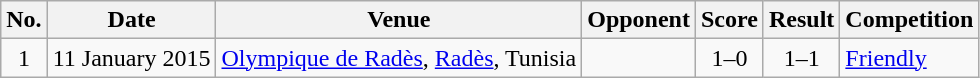<table class="wikitable sortable">
<tr>
<th scope="col">No.</th>
<th scope="col">Date</th>
<th scope="col">Venue</th>
<th scope="col">Opponent</th>
<th scope="col">Score</th>
<th scope="col">Result</th>
<th scope="col">Competition</th>
</tr>
<tr>
<td align="center">1</td>
<td>11 January 2015</td>
<td><a href='#'>Olympique de Radès</a>, <a href='#'>Radès</a>, Tunisia</td>
<td></td>
<td align="center">1–0</td>
<td align="center">1–1</td>
<td><a href='#'>Friendly</a></td>
</tr>
</table>
